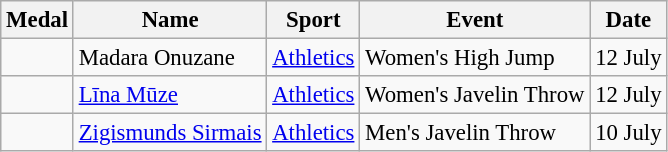<table class="wikitable sortable" style="font-size: 95%;">
<tr>
<th>Medal</th>
<th>Name</th>
<th>Sport</th>
<th>Event</th>
<th>Date</th>
</tr>
<tr>
<td></td>
<td>Madara Onuzane</td>
<td><a href='#'>Athletics</a></td>
<td>Women's High Jump</td>
<td>12 July</td>
</tr>
<tr>
<td></td>
<td><a href='#'>Līna Mūze</a></td>
<td><a href='#'>Athletics</a></td>
<td>Women's Javelin Throw</td>
<td>12 July</td>
</tr>
<tr>
<td></td>
<td><a href='#'>Zigismunds Sirmais</a></td>
<td><a href='#'>Athletics</a></td>
<td>Men's Javelin Throw</td>
<td>10 July</td>
</tr>
</table>
